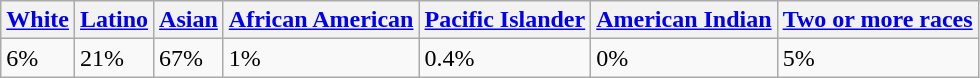<table class="wikitable">
<tr>
<th><a href='#'>White</a></th>
<th><a href='#'>Latino</a></th>
<th><a href='#'>Asian</a></th>
<th><a href='#'>African American</a></th>
<th><a href='#'>Pacific Islander</a></th>
<th><a href='#'>American Indian</a></th>
<th><a href='#'>Two or more races</a></th>
</tr>
<tr>
<td>6%</td>
<td>21%</td>
<td>67%</td>
<td>1%</td>
<td>0.4%</td>
<td>0%</td>
<td>5%</td>
</tr>
</table>
